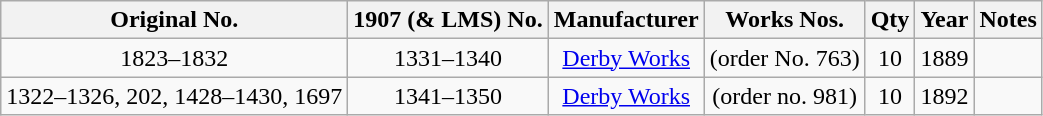<table class="wikitable collapsible collapsed" style=text-align:center>
<tr>
<th>Original No.</th>
<th>1907 (& LMS) No.</th>
<th>Manufacturer</th>
<th>Works Nos.</th>
<th>Qty</th>
<th>Year</th>
<th>Notes</th>
</tr>
<tr>
<td>1823–1832</td>
<td>1331–1340</td>
<td><a href='#'>Derby Works</a></td>
<td>(order No. 763)</td>
<td>10</td>
<td>1889</td>
<td align=left></td>
</tr>
<tr>
<td>1322–1326, 202, 1428–1430, 1697</td>
<td>1341–1350</td>
<td><a href='#'>Derby Works</a></td>
<td>(order no. 981)</td>
<td>10</td>
<td>1892</td>
<td align=left></td>
</tr>
</table>
